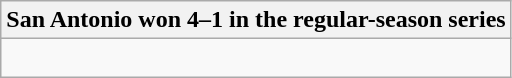<table class="wikitable collapsible collapsed">
<tr>
<th>San Antonio won 4–1 in the regular-season series</th>
</tr>
<tr>
<td><br>



</td>
</tr>
</table>
